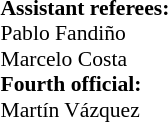<table width=50% style="font-size: 90%">
<tr>
<td><br><strong>Assistant referees:</strong>
<br> Pablo Fandiño
<br> Marcelo Costa
<br><strong>Fourth official:</strong>
<br> Martín Vázquez</td>
</tr>
</table>
